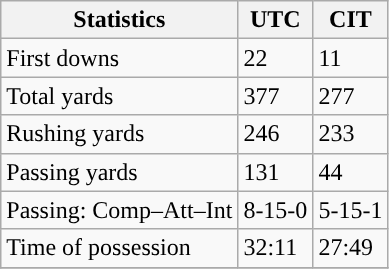<table class="wikitable" style="float: left;">
<tr>
<th>Statistics</th>
<th>UTC</th>
<th>CIT</th>
</tr>
<tr>
<td>First downs</td>
<td>22</td>
<td>11</td>
</tr>
<tr>
<td>Total yards</td>
<td>377</td>
<td>277</td>
</tr>
<tr>
<td>Rushing yards</td>
<td>246</td>
<td>233</td>
</tr>
<tr>
<td>Passing yards</td>
<td>131</td>
<td>44</td>
</tr>
<tr>
<td>Passing: Comp–Att–Int</td>
<td>8-15-0</td>
<td>5-15-1</td>
</tr>
<tr>
<td>Time of possession</td>
<td>32:11</td>
<td>27:49</td>
</tr>
<tr>
</tr>
</table>
